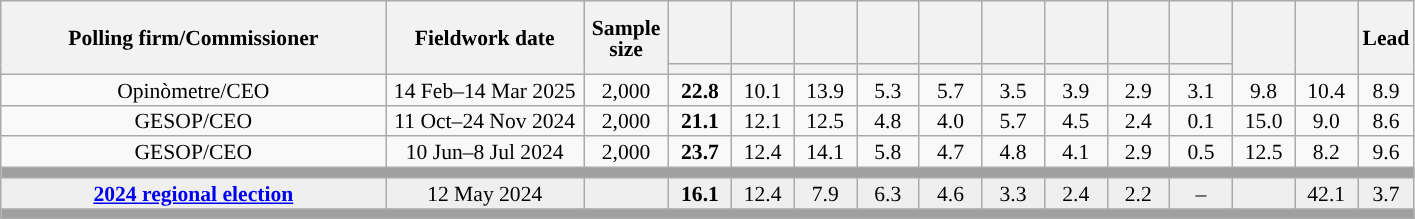<table class="wikitable collapsible collapsed" style="text-align:center; font-size:90%; line-height:14px;">
<tr style="height:42px;">
<th style="width:250px;" rowspan="2">Polling firm/Commissioner</th>
<th style="width:125px;" rowspan="2">Fieldwork date</th>
<th style="width:50px;" rowspan="2">Sample size</th>
<th style="width:35px;"></th>
<th style="width:35px;"></th>
<th style="width:35px;"></th>
<th style="width:35px;"></th>
<th style="width:35px;"></th>
<th style="width:35px;"></th>
<th style="width:35px;"></th>
<th style="width:35px;"></th>
<th style="width:35px;"></th>
<th style="width:35px;" rowspan="2"></th>
<th style="width:35px;" rowspan="2"></th>
<th style="width:30px;" rowspan="2">Lead</th>
</tr>
<tr>
<th style="color:inherit;background:"></th>
<th style="color:inherit;background:"></th>
<th style="color:inherit;background:"></th>
<th style="color:inherit;background:"></th>
<th style="color:inherit;background:"></th>
<th style="color:inherit;background:"></th>
<th style="color:inherit;background:"></th>
<th style="color:inherit;background:"></th>
<th style="color:inherit;background:"></th>
</tr>
<tr>
<td>Opinòmetre/CEO</td>
<td>14 Feb–14 Mar 2025</td>
<td>2,000</td>
<td><strong>22.8</strong></td>
<td>10.1</td>
<td>13.9</td>
<td>5.3</td>
<td>5.7</td>
<td>3.5</td>
<td>3.9</td>
<td>2.9</td>
<td>3.1</td>
<td>9.8</td>
<td>10.4</td>
<td style="background:">8.9</td>
</tr>
<tr>
<td>GESOP/CEO</td>
<td>11 Oct–24 Nov 2024</td>
<td>2,000</td>
<td><strong>21.1</strong></td>
<td>12.1</td>
<td>12.5</td>
<td>4.8</td>
<td>4.0</td>
<td>5.7</td>
<td>4.5</td>
<td>2.4</td>
<td>0.1</td>
<td>15.0</td>
<td>9.0</td>
<td style="background:">8.6</td>
</tr>
<tr>
<td>GESOP/CEO</td>
<td>10 Jun–8 Jul 2024</td>
<td>2,000</td>
<td><strong>23.7</strong></td>
<td>12.4</td>
<td>14.1</td>
<td>5.8</td>
<td>4.7</td>
<td>4.8</td>
<td>4.1</td>
<td>2.9</td>
<td>0.5</td>
<td>12.5</td>
<td>8.2</td>
<td style="background:">9.6</td>
</tr>
<tr>
<td colspan="15" style="background:#A0A0A0"></td>
</tr>
<tr style="background:#EFEFEF;">
<td><strong><a href='#'>2024 regional election</a></strong></td>
<td>12 May 2024</td>
<td></td>
<td><strong>16.1</strong></td>
<td>12.4</td>
<td>7.9</td>
<td>6.3</td>
<td>4.6</td>
<td>3.3</td>
<td>2.4</td>
<td>2.2</td>
<td>–</td>
<td></td>
<td>42.1</td>
<td style="background:">3.7</td>
</tr>
<tr>
<td colspan="15" style="background:#A0A0A0"></td>
</tr>
</table>
